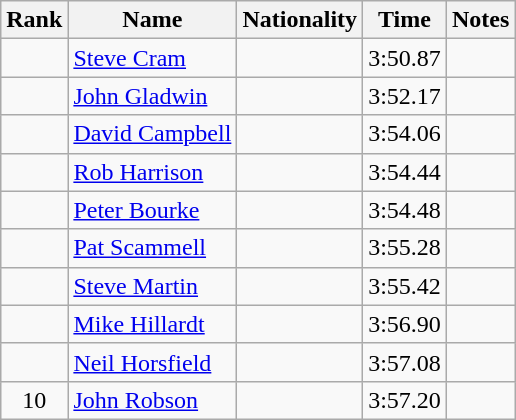<table class="wikitable sortable" style=" text-align:center">
<tr>
<th>Rank</th>
<th>Name</th>
<th>Nationality</th>
<th>Time</th>
<th>Notes</th>
</tr>
<tr>
<td></td>
<td align=left><a href='#'>Steve Cram</a></td>
<td align=left></td>
<td>3:50.87</td>
<td></td>
</tr>
<tr>
<td></td>
<td align=left><a href='#'>John Gladwin</a></td>
<td align=left></td>
<td>3:52.17</td>
<td></td>
</tr>
<tr>
<td></td>
<td align=left><a href='#'>David Campbell</a></td>
<td align=left></td>
<td>3:54.06</td>
<td></td>
</tr>
<tr>
<td></td>
<td align=left><a href='#'>Rob Harrison</a></td>
<td align=left></td>
<td>3:54.44</td>
<td></td>
</tr>
<tr>
<td></td>
<td align=left><a href='#'>Peter Bourke</a></td>
<td align=left></td>
<td>3:54.48</td>
<td></td>
</tr>
<tr>
<td></td>
<td align=left><a href='#'>Pat Scammell</a></td>
<td align=left></td>
<td>3:55.28</td>
<td></td>
</tr>
<tr>
<td></td>
<td align=left><a href='#'>Steve Martin</a></td>
<td align=left></td>
<td>3:55.42</td>
<td></td>
</tr>
<tr>
<td></td>
<td align=left><a href='#'>Mike Hillardt</a></td>
<td align=left></td>
<td>3:56.90</td>
<td></td>
</tr>
<tr>
<td></td>
<td align=left><a href='#'>Neil Horsfield</a></td>
<td align=left></td>
<td>3:57.08</td>
<td></td>
</tr>
<tr>
<td>10</td>
<td align=left><a href='#'>John Robson</a></td>
<td align=left></td>
<td>3:57.20</td>
<td></td>
</tr>
</table>
